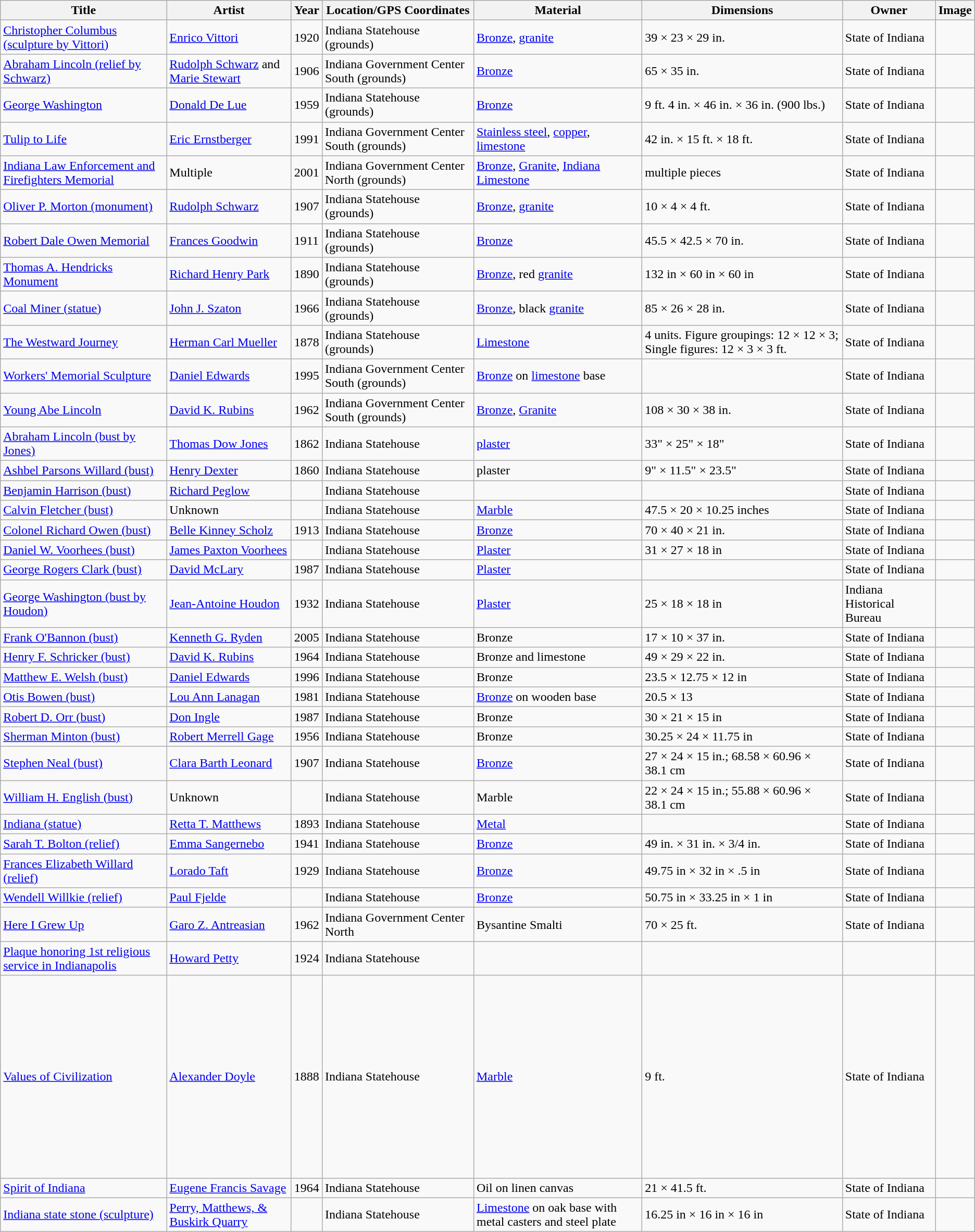<table class="wikitable sortable">
<tr>
<th>Title</th>
<th>Artist</th>
<th>Year</th>
<th>Location/GPS Coordinates</th>
<th>Material</th>
<th>Dimensions</th>
<th>Owner</th>
<th>Image</th>
</tr>
<tr>
<td><a href='#'>Christopher Columbus (sculpture by Vittori)</a></td>
<td><a href='#'>Enrico Vittori</a></td>
<td>1920</td>
<td>Indiana Statehouse (grounds) </td>
<td><a href='#'>Bronze</a>, <a href='#'>granite</a></td>
<td>39 × 23 × 29 in.</td>
<td>State of Indiana</td>
<td></td>
</tr>
<tr>
<td><a href='#'>Abraham Lincoln (relief by Schwarz)</a></td>
<td><a href='#'>Rudolph Schwarz</a> and <a href='#'>Marie Stewart</a></td>
<td>1906</td>
<td>Indiana Government Center South (grounds) </td>
<td><a href='#'>Bronze</a></td>
<td>65 × 35 in.</td>
<td>State of Indiana</td>
<td></td>
</tr>
<tr>
<td><a href='#'>George Washington</a></td>
<td><a href='#'>Donald De Lue</a></td>
<td>1959</td>
<td>Indiana Statehouse (grounds) </td>
<td><a href='#'>Bronze</a></td>
<td>9 ft. 4 in. × 46 in. × 36 in. (900 lbs.)</td>
<td>State of Indiana</td>
<td></td>
</tr>
<tr>
<td><a href='#'>Tulip to Life</a></td>
<td><a href='#'>Eric Ernstberger</a></td>
<td>1991</td>
<td>Indiana Government Center South (grounds) </td>
<td><a href='#'>Stainless steel</a>, <a href='#'>copper</a>, <a href='#'>limestone</a></td>
<td>42 in. × 15 ft. × 18 ft.</td>
<td>State of Indiana</td>
<td></td>
</tr>
<tr>
<td><a href='#'>Indiana Law Enforcement and Firefighters Memorial</a></td>
<td>Multiple</td>
<td>2001</td>
<td>Indiana Government Center North (grounds) </td>
<td><a href='#'>Bronze</a>, <a href='#'>Granite</a>, <a href='#'>Indiana Limestone</a></td>
<td>multiple pieces</td>
<td>State of Indiana</td>
<td></td>
</tr>
<tr>
<td><a href='#'>Oliver P. Morton (monument)</a></td>
<td><a href='#'>Rudolph Schwarz</a></td>
<td>1907</td>
<td>Indiana Statehouse (grounds) </td>
<td><a href='#'>Bronze</a>, <a href='#'>granite</a></td>
<td>10 × 4 × 4 ft.</td>
<td>State of Indiana</td>
<td></td>
</tr>
<tr>
<td><a href='#'>Robert Dale Owen Memorial</a></td>
<td><a href='#'>Frances Goodwin</a></td>
<td>1911</td>
<td>Indiana Statehouse (grounds) </td>
<td><a href='#'>Bronze</a></td>
<td>45.5 × 42.5 × 70 in.</td>
<td>State of Indiana</td>
<td></td>
</tr>
<tr>
<td><a href='#'>Thomas A. Hendricks Monument</a></td>
<td><a href='#'>Richard Henry Park</a></td>
<td>1890</td>
<td>Indiana Statehouse (grounds) </td>
<td><a href='#'>Bronze</a>, red <a href='#'>granite</a></td>
<td>132 in × 60 in × 60 in</td>
<td>State of Indiana</td>
<td></td>
</tr>
<tr>
<td><a href='#'>Coal Miner (statue)</a></td>
<td><a href='#'>John J. Szaton</a></td>
<td>1966</td>
<td>Indiana Statehouse (grounds) </td>
<td><a href='#'>Bronze</a>, black <a href='#'>granite</a></td>
<td>85 × 26 × 28 in.</td>
<td>State of Indiana</td>
<td></td>
</tr>
<tr>
<td><a href='#'>The Westward Journey</a></td>
<td><a href='#'>Herman Carl Mueller</a></td>
<td>1878</td>
<td>Indiana Statehouse (grounds) </td>
<td><a href='#'>Limestone</a></td>
<td>4 units. Figure groupings: 12 × 12 × 3; Single figures: 12 × 3 × 3 ft.</td>
<td>State of Indiana</td>
<td></td>
</tr>
<tr>
<td><a href='#'>Workers' Memorial Sculpture</a></td>
<td><a href='#'>Daniel Edwards</a></td>
<td>1995</td>
<td>Indiana Government Center South (grounds) </td>
<td><a href='#'>Bronze</a> on <a href='#'>limestone</a> base</td>
<td></td>
<td>State of Indiana</td>
<td></td>
</tr>
<tr>
<td><a href='#'>Young Abe Lincoln</a></td>
<td><a href='#'>David K. Rubins</a></td>
<td>1962</td>
<td>Indiana Government Center South (grounds) </td>
<td><a href='#'>Bronze</a>, <a href='#'>Granite</a></td>
<td>108 × 30 × 38 in.</td>
<td>State of Indiana</td>
<td></td>
</tr>
<tr>
<td><a href='#'>Abraham Lincoln (bust by Jones)</a></td>
<td><a href='#'>Thomas Dow Jones</a></td>
<td>1862</td>
<td>Indiana Statehouse</td>
<td><a href='#'>plaster</a></td>
<td>33" × 25" × 18"</td>
<td>State of Indiana</td>
<td></td>
</tr>
<tr>
<td><a href='#'>Ashbel Parsons Willard (bust)</a></td>
<td><a href='#'>Henry Dexter</a></td>
<td>1860</td>
<td>Indiana Statehouse</td>
<td>plaster</td>
<td>9" × 11.5" × 23.5"</td>
<td>State of Indiana</td>
<td></td>
</tr>
<tr>
<td><a href='#'>Benjamin Harrison (bust)</a></td>
<td><a href='#'>Richard Peglow</a></td>
<td></td>
<td>Indiana Statehouse</td>
<td></td>
<td></td>
<td>State of Indiana</td>
<td></td>
</tr>
<tr>
<td><a href='#'>Calvin Fletcher (bust)</a></td>
<td>Unknown</td>
<td></td>
<td>Indiana Statehouse</td>
<td><a href='#'>Marble</a></td>
<td>47.5 × 20 × 10.25 inches</td>
<td>State of Indiana</td>
<td></td>
</tr>
<tr>
<td><a href='#'>Colonel Richard Owen (bust)</a></td>
<td><a href='#'>Belle Kinney Scholz</a></td>
<td>1913</td>
<td>Indiana Statehouse</td>
<td><a href='#'>Bronze</a></td>
<td>70 × 40 × 21 in.</td>
<td>State of Indiana</td>
<td></td>
</tr>
<tr>
<td><a href='#'>Daniel W. Voorhees (bust)</a></td>
<td><a href='#'>James Paxton Voorhees</a></td>
<td></td>
<td>Indiana Statehouse</td>
<td><a href='#'>Plaster</a></td>
<td>31 × 27 × 18 in</td>
<td>State of Indiana</td>
<td></td>
</tr>
<tr>
<td><a href='#'>George Rogers Clark (bust)</a></td>
<td><a href='#'>David McLary</a></td>
<td>1987</td>
<td>Indiana Statehouse</td>
<td><a href='#'>Plaster</a></td>
<td></td>
<td>State of Indiana</td>
<td></td>
</tr>
<tr>
<td><a href='#'>George Washington (bust by Houdon)</a></td>
<td><a href='#'>Jean-Antoine Houdon</a></td>
<td>1932</td>
<td>Indiana Statehouse</td>
<td><a href='#'>Plaster</a></td>
<td>25 × 18 × 18 in</td>
<td>Indiana Historical Bureau</td>
<td></td>
</tr>
<tr>
<td><a href='#'>Frank O'Bannon (bust)</a></td>
<td><a href='#'>Kenneth G. Ryden</a></td>
<td>2005</td>
<td>Indiana Statehouse</td>
<td>Bronze</td>
<td>17 × 10 × 37 in.</td>
<td>State of Indiana</td>
<td></td>
</tr>
<tr>
<td><a href='#'>Henry F. Schricker (bust)</a></td>
<td><a href='#'>David K. Rubins</a></td>
<td>1964</td>
<td>Indiana Statehouse</td>
<td>Bronze and limestone</td>
<td>49 × 29 × 22 in.</td>
<td>State of Indiana</td>
<td></td>
</tr>
<tr>
<td><a href='#'>Matthew E. Welsh (bust)</a></td>
<td><a href='#'>Daniel Edwards</a></td>
<td>1996</td>
<td>Indiana Statehouse</td>
<td>Bronze</td>
<td>23.5 × 12.75 × 12 in</td>
<td>State of Indiana</td>
<td></td>
</tr>
<tr>
<td><a href='#'>Otis Bowen (bust)</a></td>
<td><a href='#'>Lou Ann Lanagan</a></td>
<td>1981</td>
<td>Indiana Statehouse</td>
<td><a href='#'>Bronze</a> on wooden base</td>
<td>20.5 × 13</td>
<td>State of Indiana</td>
<td></td>
</tr>
<tr>
<td><a href='#'>Robert D. Orr (bust)</a></td>
<td><a href='#'>Don Ingle</a></td>
<td>1987</td>
<td>Indiana Statehouse</td>
<td>Bronze</td>
<td>30 × 21 × 15 in</td>
<td>State of Indiana</td>
<td></td>
</tr>
<tr>
<td><a href='#'>Sherman Minton (bust)</a></td>
<td><a href='#'>Robert Merrell Gage</a></td>
<td>1956</td>
<td>Indiana Statehouse</td>
<td>Bronze</td>
<td>30.25 × 24 × 11.75 in</td>
<td>State of Indiana</td>
<td></td>
</tr>
<tr>
<td><a href='#'>Stephen Neal (bust)</a></td>
<td><a href='#'>Clara Barth Leonard</a></td>
<td>1907</td>
<td>Indiana Statehouse</td>
<td><a href='#'>Bronze</a></td>
<td>27 × 24 × 15 in.; 68.58 × 60.96 × 38.1 cm</td>
<td>State of Indiana</td>
<td></td>
</tr>
<tr>
<td><a href='#'>William H. English (bust)</a></td>
<td>Unknown</td>
<td></td>
<td>Indiana Statehouse</td>
<td>Marble</td>
<td>22 × 24 × 15 in.; 55.88 × 60.96 × 38.1 cm</td>
<td>State of Indiana</td>
<td></td>
</tr>
<tr>
<td><a href='#'>Indiana (statue)</a></td>
<td><a href='#'>Retta T. Matthews</a></td>
<td>1893</td>
<td>Indiana Statehouse</td>
<td><a href='#'>Metal</a></td>
<td></td>
<td>State of Indiana</td>
<td></td>
</tr>
<tr>
<td><a href='#'>Sarah T. Bolton (relief)</a></td>
<td><a href='#'>Emma Sangernebo</a></td>
<td>1941</td>
<td>Indiana Statehouse</td>
<td><a href='#'>Bronze</a></td>
<td>49 in. × 31 in. × 3/4 in.</td>
<td>State of Indiana</td>
<td></td>
</tr>
<tr>
<td><a href='#'>Frances Elizabeth Willard (relief)</a></td>
<td><a href='#'>Lorado Taft</a></td>
<td>1929</td>
<td>Indiana Statehouse</td>
<td><a href='#'>Bronze</a></td>
<td>49.75 in × 32 in × .5 in</td>
<td>State of Indiana</td>
<td></td>
</tr>
<tr>
<td><a href='#'>Wendell Willkie (relief)</a></td>
<td><a href='#'>Paul Fjelde</a></td>
<td></td>
<td>Indiana Statehouse</td>
<td><a href='#'>Bronze</a></td>
<td>50.75 in × 33.25 in × 1 in</td>
<td>State of Indiana</td>
<td></td>
</tr>
<tr>
<td><a href='#'>Here I Grew Up</a></td>
<td><a href='#'>Garo Z. Antreasian</a></td>
<td>1962</td>
<td>Indiana Government Center North</td>
<td>Bysantine Smalti</td>
<td>70 × 25 ft.</td>
<td>State of Indiana</td>
<td></td>
</tr>
<tr>
<td><a href='#'>Plaque honoring 1st religious service in Indianapolis</a></td>
<td><a href='#'>Howard Petty</a></td>
<td>1924</td>
<td>Indiana Statehouse</td>
<td></td>
<td></td>
<td></td>
<td></td>
</tr>
<tr>
<td><a href='#'>Values of Civilization</a></td>
<td><a href='#'>Alexander Doyle</a></td>
<td>1888</td>
<td>Indiana Statehouse</td>
<td><a href='#'>Marble</a></td>
<td>9 ft.</td>
<td>State of Indiana</td>
<td><br><br><br><br><br><br><br><br><br><br><br><br><br><br></td>
</tr>
<tr>
<td><a href='#'>Spirit of Indiana</a></td>
<td><a href='#'>Eugene Francis Savage</a></td>
<td>1964</td>
<td>Indiana Statehouse</td>
<td>Oil on linen canvas</td>
<td>21 × 41.5 ft.</td>
<td>State of Indiana</td>
<td></td>
</tr>
<tr>
<td><a href='#'>Indiana state stone (sculpture)</a></td>
<td><a href='#'>Perry, Matthews, & Buskirk Quarry</a></td>
<td></td>
<td>Indiana Statehouse</td>
<td><a href='#'>Limestone</a> on oak base with metal casters and steel plate</td>
<td>16.25 in × 16 in × 16 in</td>
<td>State of Indiana</td>
<td></td>
</tr>
</table>
